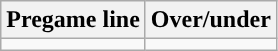<table class="wikitable">
<tr align="center">
<th>Pregame line</th>
<th>Over/under</th>
</tr>
<tr align="center">
<td></td>
<td></td>
</tr>
</table>
